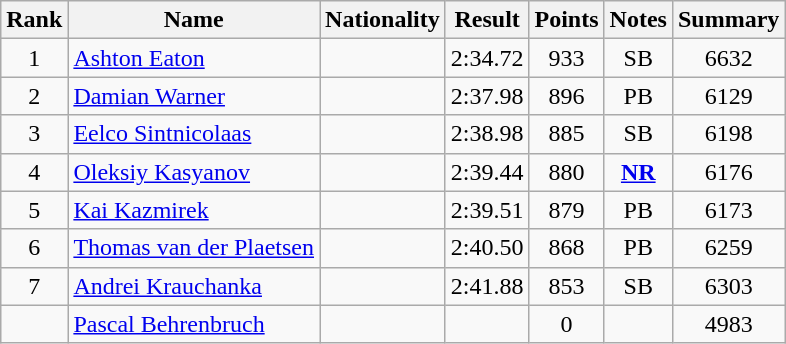<table class="wikitable sortable" style="text-align:center">
<tr>
<th>Rank</th>
<th>Name</th>
<th>Nationality</th>
<th>Result</th>
<th>Points</th>
<th>Notes</th>
<th>Summary</th>
</tr>
<tr>
<td>1</td>
<td align=left><a href='#'>Ashton Eaton</a></td>
<td align=left></td>
<td>2:34.72</td>
<td>933</td>
<td>SB</td>
<td>6632</td>
</tr>
<tr>
<td>2</td>
<td align=left><a href='#'>Damian Warner</a></td>
<td align=left></td>
<td>2:37.98</td>
<td>896</td>
<td>PB</td>
<td>6129</td>
</tr>
<tr>
<td>3</td>
<td align=left><a href='#'>Eelco Sintnicolaas</a></td>
<td align=left></td>
<td>2:38.98</td>
<td>885</td>
<td>SB</td>
<td>6198</td>
</tr>
<tr>
<td>4</td>
<td align=left><a href='#'>Oleksiy Kasyanov</a></td>
<td align=left></td>
<td>2:39.44</td>
<td>880</td>
<td><strong><a href='#'>NR</a></strong></td>
<td>6176</td>
</tr>
<tr>
<td>5</td>
<td align=left><a href='#'>Kai Kazmirek</a></td>
<td align=left></td>
<td>2:39.51</td>
<td>879</td>
<td>PB</td>
<td>6173</td>
</tr>
<tr>
<td>6</td>
<td align=left><a href='#'>Thomas van der Plaetsen</a></td>
<td align=left></td>
<td>2:40.50</td>
<td>868</td>
<td>PB</td>
<td>6259</td>
</tr>
<tr>
<td>7</td>
<td align=left><a href='#'>Andrei Krauchanka</a></td>
<td align=left></td>
<td>2:41.88</td>
<td>853</td>
<td>SB</td>
<td>6303</td>
</tr>
<tr>
<td></td>
<td align=left><a href='#'>Pascal Behrenbruch</a></td>
<td align=left></td>
<td></td>
<td>0</td>
<td></td>
<td>4983</td>
</tr>
</table>
